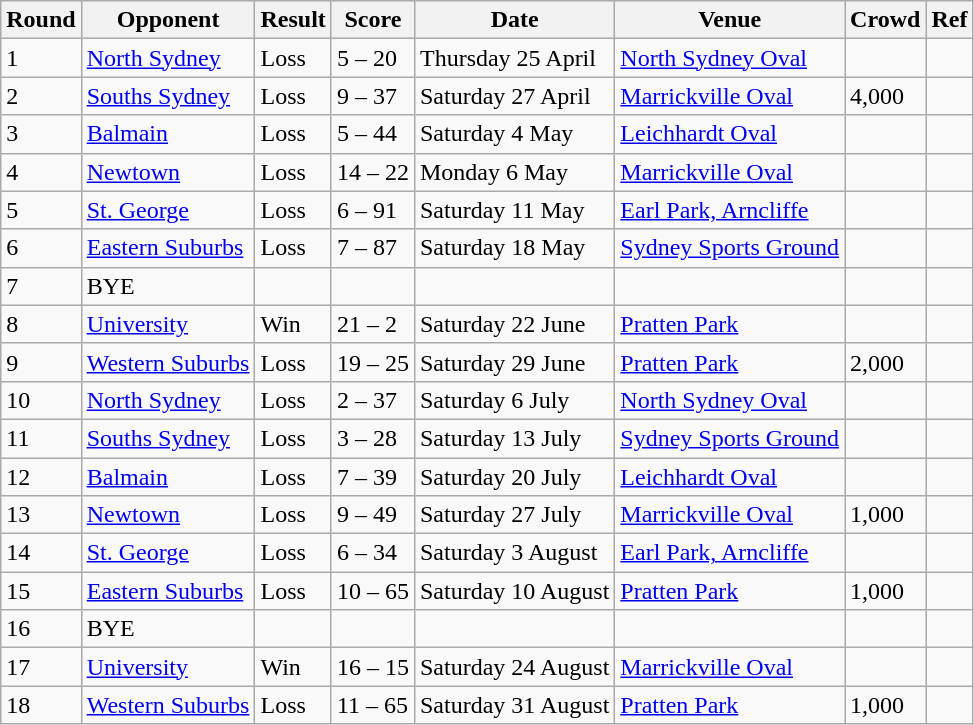<table class="wikitable" style="text-align:left;">
<tr>
<th>Round</th>
<th>Opponent</th>
<th>Result</th>
<th>Score</th>
<th>Date</th>
<th>Venue</th>
<th>Crowd</th>
<th>Ref</th>
</tr>
<tr>
<td>1</td>
<td> <a href='#'>North Sydney</a></td>
<td>Loss</td>
<td>5 – 20</td>
<td>Thursday 25 April</td>
<td><a href='#'>North Sydney Oval</a></td>
<td></td>
<td></td>
</tr>
<tr>
<td>2</td>
<td> <a href='#'>Souths Sydney</a></td>
<td>Loss</td>
<td>9 – 37</td>
<td>Saturday 27 April</td>
<td><a href='#'>Marrickville Oval</a></td>
<td>4,000</td>
<td></td>
</tr>
<tr>
<td>3</td>
<td> <a href='#'>Balmain</a></td>
<td>Loss</td>
<td>5 – 44</td>
<td>Saturday 4 May</td>
<td><a href='#'>Leichhardt Oval</a></td>
<td></td>
<td></td>
</tr>
<tr>
<td>4</td>
<td> <a href='#'>Newtown</a></td>
<td>Loss</td>
<td>14 – 22</td>
<td>Monday 6 May</td>
<td><a href='#'>Marrickville Oval</a></td>
<td></td>
<td></td>
</tr>
<tr>
<td>5</td>
<td> <a href='#'>St. George</a></td>
<td>Loss</td>
<td>6 – 91</td>
<td>Saturday 11 May</td>
<td><a href='#'>Earl Park, Arncliffe</a></td>
<td></td>
<td></td>
</tr>
<tr>
<td>6</td>
<td> <a href='#'>Eastern Suburbs</a></td>
<td>Loss</td>
<td>7 – 87</td>
<td>Saturday 18 May</td>
<td><a href='#'>Sydney Sports Ground</a></td>
<td></td>
<td></td>
</tr>
<tr>
<td>7</td>
<td>BYE</td>
<td></td>
<td></td>
<td></td>
<td></td>
<td></td>
<td></td>
</tr>
<tr>
<td>8</td>
<td> <a href='#'>University</a></td>
<td>Win</td>
<td>21 – 2</td>
<td>Saturday 22 June</td>
<td><a href='#'>Pratten Park</a></td>
<td></td>
<td></td>
</tr>
<tr>
<td>9</td>
<td> <a href='#'>Western Suburbs</a></td>
<td>Loss</td>
<td>19 – 25</td>
<td>Saturday 29 June</td>
<td><a href='#'>Pratten Park</a></td>
<td>2,000</td>
<td></td>
</tr>
<tr>
<td>10</td>
<td> <a href='#'>North Sydney</a></td>
<td>Loss</td>
<td>2 – 37</td>
<td>Saturday 6 July</td>
<td><a href='#'>North Sydney Oval</a></td>
<td></td>
<td></td>
</tr>
<tr>
<td>11</td>
<td> <a href='#'>Souths Sydney</a></td>
<td>Loss</td>
<td>3 – 28</td>
<td>Saturday 13 July</td>
<td><a href='#'>Sydney Sports Ground</a></td>
<td></td>
<td></td>
</tr>
<tr>
<td>12</td>
<td> <a href='#'>Balmain</a></td>
<td>Loss</td>
<td>7 – 39</td>
<td>Saturday 20 July</td>
<td><a href='#'>Leichhardt Oval</a></td>
<td></td>
<td></td>
</tr>
<tr>
<td>13</td>
<td> <a href='#'>Newtown</a></td>
<td>Loss</td>
<td>9 – 49</td>
<td>Saturday 27 July</td>
<td><a href='#'>Marrickville Oval</a></td>
<td>1,000</td>
<td></td>
</tr>
<tr>
<td>14</td>
<td> <a href='#'>St. George</a></td>
<td>Loss</td>
<td>6 – 34</td>
<td>Saturday 3 August</td>
<td><a href='#'>Earl Park, Arncliffe</a></td>
<td></td>
<td></td>
</tr>
<tr>
<td>15</td>
<td> <a href='#'>Eastern Suburbs</a></td>
<td>Loss</td>
<td>10 – 65</td>
<td>Saturday 10 August</td>
<td><a href='#'>Pratten Park</a></td>
<td>1,000</td>
<td></td>
</tr>
<tr>
<td>16</td>
<td>BYE</td>
<td></td>
<td></td>
<td></td>
<td></td>
<td></td>
<td></td>
</tr>
<tr>
<td>17</td>
<td> <a href='#'>University</a></td>
<td>Win</td>
<td>16 – 15</td>
<td>Saturday 24 August</td>
<td><a href='#'>Marrickville Oval</a></td>
<td></td>
<td></td>
</tr>
<tr>
<td>18</td>
<td> <a href='#'>Western Suburbs</a></td>
<td>Loss</td>
<td>11 – 65</td>
<td>Saturday 31 August</td>
<td><a href='#'>Pratten Park</a></td>
<td>1,000</td>
<td></td>
</tr>
</table>
